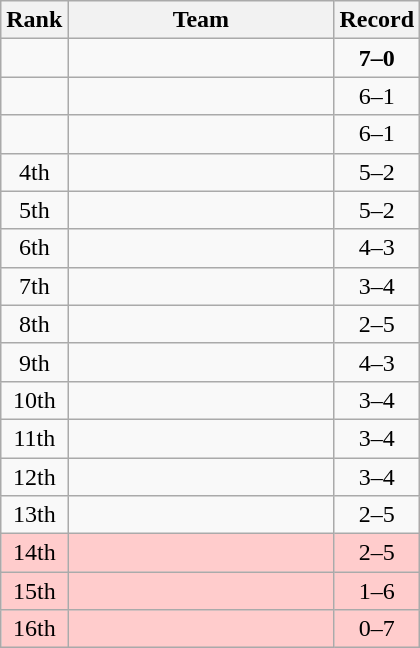<table class=wikitable style="text-align:center;">
<tr>
<th>Rank</th>
<th width=170>Team</th>
<th>Record</th>
</tr>
<tr>
<td></td>
<td align=left><strong></strong></td>
<td><strong>7–0</strong></td>
</tr>
<tr>
<td></td>
<td align=left></td>
<td>6–1</td>
</tr>
<tr>
<td></td>
<td align=left></td>
<td>6–1</td>
</tr>
<tr>
<td>4th</td>
<td align=left></td>
<td>5–2</td>
</tr>
<tr>
<td>5th</td>
<td align=left></td>
<td>5–2</td>
</tr>
<tr>
<td>6th</td>
<td align=left></td>
<td>4–3</td>
</tr>
<tr>
<td>7th</td>
<td align=left></td>
<td>3–4</td>
</tr>
<tr>
<td>8th</td>
<td align=left></td>
<td>2–5</td>
</tr>
<tr>
<td>9th</td>
<td align=left></td>
<td>4–3</td>
</tr>
<tr>
<td>10th</td>
<td align=left></td>
<td>3–4</td>
</tr>
<tr>
<td>11th</td>
<td align=left></td>
<td>3–4</td>
</tr>
<tr>
<td>12th</td>
<td align=left></td>
<td>3–4</td>
</tr>
<tr>
<td>13th</td>
<td align=left></td>
<td>2–5</td>
</tr>
<tr style="background-color:#ffcccc;">
<td>14th</td>
<td align=left></td>
<td>2–5</td>
</tr>
<tr style="background-color:#ffcccc;">
<td>15th</td>
<td align=left></td>
<td>1–6</td>
</tr>
<tr style="background-color:#ffcccc;">
<td>16th</td>
<td align=left></td>
<td>0–7</td>
</tr>
</table>
